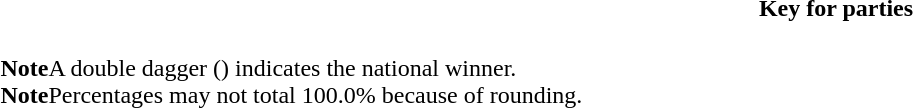<table class="toccolours" style="width:70em">
<tr>
<th>Key for parties</th>
</tr>
<tr>
<td><br>















<strong>Note</strong>A double dagger () indicates the national winner.<br>
<strong>Note</strong>Percentages may not total 100.0% because of rounding.</td>
</tr>
</table>
